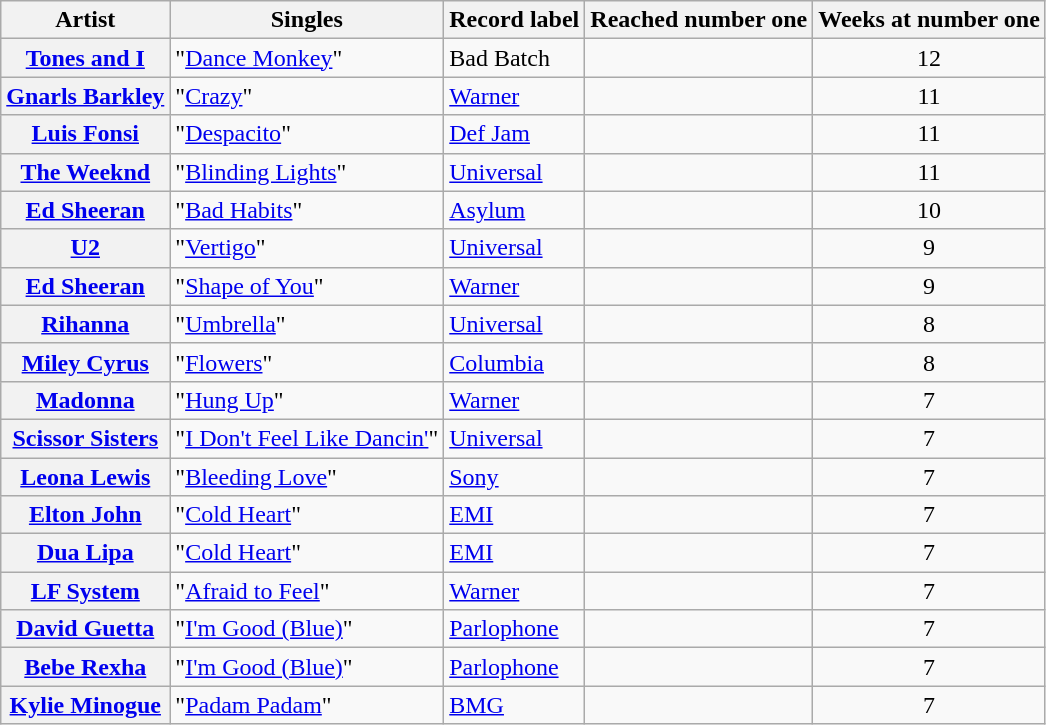<table class="wikitable plainrowheaders">
<tr>
<th scope=col>Artist</th>
<th scope=col>Singles</th>
<th scope=col>Record label</th>
<th scope=col>Reached number one</th>
<th scope=col>Weeks at number one</th>
</tr>
<tr>
<th scope=row><a href='#'>Tones and I</a></th>
<td>"<a href='#'>Dance Monkey</a>"</td>
<td>Bad Batch</td>
<td></td>
<td align=center>12</td>
</tr>
<tr>
<th scope=row><a href='#'>Gnarls Barkley</a></th>
<td>"<a href='#'>Crazy</a>"</td>
<td><a href='#'>Warner</a></td>
<td></td>
<td align=center>11</td>
</tr>
<tr>
<th scope=row><a href='#'>Luis Fonsi</a></th>
<td>"<a href='#'>Despacito</a>"</td>
<td><a href='#'>Def Jam</a></td>
<td></td>
<td align=center>11</td>
</tr>
<tr>
<th scope=row><a href='#'>The Weeknd</a></th>
<td>"<a href='#'>Blinding Lights</a>"</td>
<td><a href='#'>Universal</a></td>
<td></td>
<td align=center>11</td>
</tr>
<tr>
<th scope=row><a href='#'>Ed Sheeran</a></th>
<td>"<a href='#'>Bad Habits</a>"</td>
<td><a href='#'>Asylum</a></td>
<td></td>
<td align=center>10</td>
</tr>
<tr>
<th scope=row><a href='#'>U2</a></th>
<td>"<a href='#'>Vertigo</a>"</td>
<td><a href='#'>Universal</a></td>
<td></td>
<td align=center>9</td>
</tr>
<tr>
<th scope=row><a href='#'>Ed Sheeran</a></th>
<td>"<a href='#'>Shape of You</a>"</td>
<td><a href='#'>Warner</a></td>
<td></td>
<td align=center>9</td>
</tr>
<tr>
<th scope=row><a href='#'>Rihanna</a></th>
<td>"<a href='#'>Umbrella</a>"</td>
<td><a href='#'>Universal</a></td>
<td></td>
<td align=center>8</td>
</tr>
<tr>
<th scope=row><a href='#'>Miley Cyrus</a></th>
<td>"<a href='#'>Flowers</a>"</td>
<td><a href='#'>Columbia</a></td>
<td></td>
<td align=center>8</td>
</tr>
<tr>
<th scope=row><a href='#'>Madonna</a></th>
<td>"<a href='#'>Hung Up</a>"</td>
<td><a href='#'>Warner</a></td>
<td></td>
<td align=center>7</td>
</tr>
<tr>
<th scope=row><a href='#'>Scissor Sisters</a></th>
<td>"<a href='#'>I Don't Feel Like Dancin'</a>"</td>
<td><a href='#'>Universal</a></td>
<td></td>
<td align=center>7</td>
</tr>
<tr>
<th scope=row><a href='#'>Leona Lewis</a></th>
<td>"<a href='#'>Bleeding Love</a>"</td>
<td><a href='#'>Sony</a></td>
<td></td>
<td align=center>7</td>
</tr>
<tr>
<th scope=row><a href='#'>Elton John</a></th>
<td>"<a href='#'>Cold Heart</a>"</td>
<td><a href='#'>EMI</a></td>
<td></td>
<td align=center>7</td>
</tr>
<tr>
<th scope=row><a href='#'>Dua Lipa</a></th>
<td>"<a href='#'>Cold Heart</a>"</td>
<td><a href='#'>EMI</a></td>
<td></td>
<td align=center>7</td>
</tr>
<tr>
<th scope=row><a href='#'>LF System</a></th>
<td>"<a href='#'>Afraid to Feel</a>"</td>
<td><a href='#'>Warner</a></td>
<td></td>
<td align=center>7</td>
</tr>
<tr>
<th scope=row><a href='#'>David Guetta</a></th>
<td>"<a href='#'>I'm Good (Blue)</a>"</td>
<td><a href='#'>Parlophone</a></td>
<td></td>
<td align=center>7</td>
</tr>
<tr>
<th scope=row><a href='#'>Bebe Rexha</a></th>
<td>"<a href='#'>I'm Good (Blue)</a>"</td>
<td><a href='#'>Parlophone</a></td>
<td></td>
<td align=center>7</td>
</tr>
<tr>
<th scope=row><a href='#'>Kylie Minogue</a></th>
<td>"<a href='#'>Padam Padam</a>"</td>
<td><a href='#'>BMG</a></td>
<td></td>
<td align=center>7</td>
</tr>
</table>
